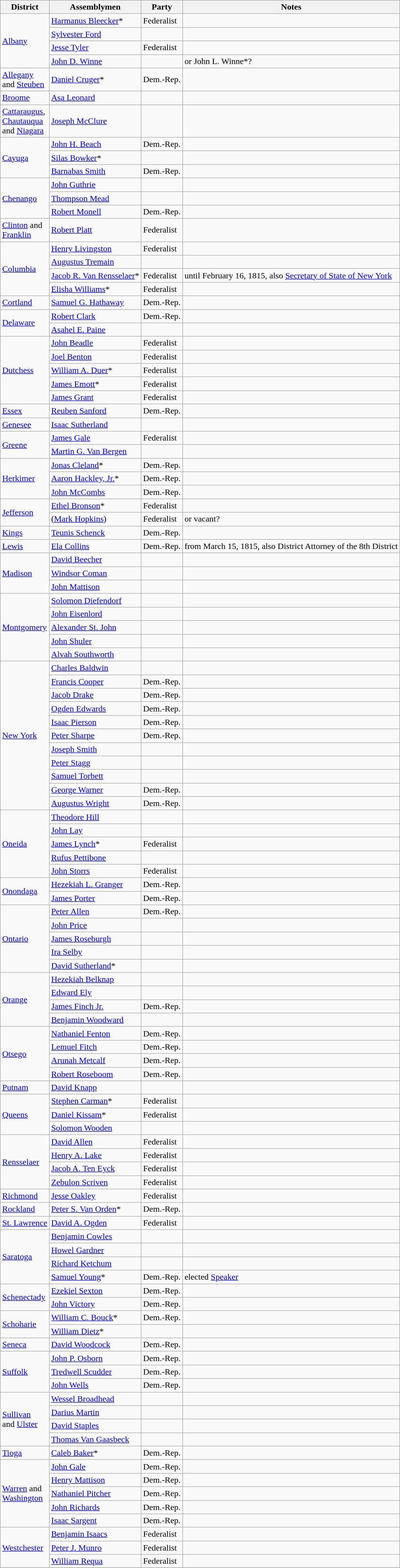<table class=wikitable>
<tr>
<th>District</th>
<th>Assemblymen</th>
<th>Party</th>
<th>Notes</th>
</tr>
<tr>
<td rowspan="4"><a href='#'>Albany</a></td>
<td><a href='#'>Harmanus Bleecker</a>*</td>
<td>Federalist</td>
<td></td>
</tr>
<tr>
<td><a href='#'>Sylvester Ford</a></td>
<td></td>
<td></td>
</tr>
<tr>
<td><a href='#'>Jesse Tyler</a></td>
<td>Federalist</td>
<td></td>
</tr>
<tr>
<td><a href='#'>John D. Winne</a></td>
<td></td>
<td>or John L. Winne*?</td>
</tr>
<tr>
<td><a href='#'>Allegany</a> <br>and <a href='#'>Steuben</a></td>
<td><a href='#'>Daniel Cruger</a>*</td>
<td>Dem.-Rep.</td>
<td></td>
</tr>
<tr>
<td><a href='#'>Broome</a></td>
<td><a href='#'>Asa Leonard</a></td>
<td></td>
<td></td>
</tr>
<tr>
<td><a href='#'>Cattaraugus</a>, <br><a href='#'>Chautauqua</a> <br>and <a href='#'>Niagara</a></td>
<td><a href='#'>Joseph McClure</a></td>
<td></td>
<td></td>
</tr>
<tr>
<td rowspan="3"><a href='#'>Cayuga</a></td>
<td><a href='#'>John H. Beach</a></td>
<td>Dem.-Rep.</td>
<td></td>
</tr>
<tr>
<td><a href='#'>Silas Bowker</a>*</td>
<td></td>
<td></td>
</tr>
<tr>
<td><a href='#'>Barnabas Smith</a></td>
<td>Dem.-Rep.</td>
<td></td>
</tr>
<tr>
<td rowspan="3"><a href='#'>Chenango</a></td>
<td><a href='#'>John Guthrie</a></td>
<td></td>
<td></td>
</tr>
<tr>
<td><a href='#'>Thompson Mead</a></td>
<td></td>
<td></td>
</tr>
<tr>
<td><a href='#'>Robert Monell</a></td>
<td>Dem.-Rep.</td>
<td></td>
</tr>
<tr>
<td><a href='#'>Clinton</a> and <br><a href='#'>Franklin</a></td>
<td><a href='#'>Robert Platt</a></td>
<td>Federalist</td>
<td></td>
</tr>
<tr>
<td rowspan="4"><a href='#'>Columbia</a></td>
<td><a href='#'>Henry Livingston</a></td>
<td>Federalist</td>
<td></td>
</tr>
<tr>
<td><a href='#'>Augustus Tremain</a></td>
<td></td>
<td></td>
</tr>
<tr>
<td><a href='#'>Jacob R. Van Rensselaer</a>*</td>
<td>Federalist</td>
<td>until February 16, 1815, also <a href='#'>Secretary of State of New York</a></td>
</tr>
<tr>
<td><a href='#'>Elisha Williams</a>*</td>
<td>Federalist</td>
<td></td>
</tr>
<tr>
<td><a href='#'>Cortland</a></td>
<td><a href='#'>Samuel G. Hathaway</a></td>
<td>Dem.-Rep.</td>
<td></td>
</tr>
<tr>
<td rowspan="2"><a href='#'>Delaware</a></td>
<td><a href='#'>Robert Clark</a></td>
<td>Dem.-Rep.</td>
<td></td>
</tr>
<tr>
<td><a href='#'>Asahel E. Paine</a></td>
<td></td>
<td></td>
</tr>
<tr>
<td rowspan="5"><a href='#'>Dutchess</a></td>
<td><a href='#'>John Beadle</a></td>
<td>Federalist</td>
<td></td>
</tr>
<tr>
<td><a href='#'>Joel Benton</a></td>
<td>Federalist</td>
<td></td>
</tr>
<tr>
<td><a href='#'>William A. Duer</a>*</td>
<td>Federalist</td>
<td></td>
</tr>
<tr>
<td><a href='#'>James Emott</a>*</td>
<td>Federalist</td>
<td></td>
</tr>
<tr>
<td><a href='#'>James Grant</a></td>
<td>Federalist</td>
<td></td>
</tr>
<tr>
<td><a href='#'>Essex</a></td>
<td><a href='#'>Reuben Sanford</a></td>
<td>Dem.-Rep.</td>
<td></td>
</tr>
<tr>
<td><a href='#'>Genesee</a></td>
<td><a href='#'>Isaac Sutherland</a></td>
<td></td>
<td></td>
</tr>
<tr>
<td rowspan="2"><a href='#'>Greene</a></td>
<td><a href='#'>James Gale</a></td>
<td>Federalist</td>
<td></td>
</tr>
<tr>
<td><a href='#'>Martin G. Van Bergen</a></td>
<td></td>
<td></td>
</tr>
<tr>
<td rowspan="3"><a href='#'>Herkimer</a></td>
<td><a href='#'>Jonas Cleland</a>*</td>
<td>Dem.-Rep.</td>
<td></td>
</tr>
<tr>
<td><a href='#'>Aaron Hackley, Jr.</a>*</td>
<td>Dem.-Rep.</td>
<td></td>
</tr>
<tr>
<td><a href='#'>John McCombs</a></td>
<td>Dem.-Rep.</td>
<td></td>
</tr>
<tr>
<td rowspan="2"><a href='#'>Jefferson</a></td>
<td><a href='#'>Ethel Bronson</a>*</td>
<td>Federalist</td>
<td></td>
</tr>
<tr>
<td>(<a href='#'>Mark Hopkins</a>)</td>
<td>Federalist</td>
<td>or vacant?</td>
</tr>
<tr>
<td><a href='#'>Kings</a></td>
<td><a href='#'>Teunis Schenck</a></td>
<td>Dem.-Rep.</td>
<td></td>
</tr>
<tr>
<td><a href='#'>Lewis</a></td>
<td><a href='#'>Ela Collins</a></td>
<td>Dem.-Rep.</td>
<td>from March 15, 1815, also District Attorney of the 8th District</td>
</tr>
<tr>
<td rowspan="3"><a href='#'>Madison</a></td>
<td><a href='#'>David Beecher</a></td>
<td></td>
<td></td>
</tr>
<tr>
<td><a href='#'>Windsor Coman</a></td>
<td></td>
<td></td>
</tr>
<tr>
<td><a href='#'>John Mattison</a></td>
<td></td>
<td></td>
</tr>
<tr>
<td rowspan="5"><a href='#'>Montgomery</a></td>
<td><a href='#'>Solomon Diefendorf</a></td>
<td></td>
<td></td>
</tr>
<tr>
<td><a href='#'>John Eisenlord</a></td>
<td></td>
<td></td>
</tr>
<tr>
<td><a href='#'>Alexander St. John</a></td>
<td></td>
<td></td>
</tr>
<tr>
<td><a href='#'>John Shuler</a></td>
<td></td>
<td></td>
</tr>
<tr>
<td><a href='#'>Alvah Southworth</a></td>
<td></td>
<td></td>
</tr>
<tr>
<td rowspan="11"><a href='#'>New York</a></td>
<td><a href='#'>Charles Baldwin</a></td>
<td></td>
<td></td>
</tr>
<tr>
<td><a href='#'>Francis Cooper</a></td>
<td>Dem.-Rep.</td>
<td></td>
</tr>
<tr>
<td><a href='#'>Jacob Drake</a></td>
<td>Dem.-Rep.</td>
<td></td>
</tr>
<tr>
<td><a href='#'>Ogden Edwards</a></td>
<td>Dem.-Rep.</td>
<td></td>
</tr>
<tr>
<td><a href='#'>Isaac Pierson</a></td>
<td>Dem.-Rep.</td>
<td></td>
</tr>
<tr>
<td><a href='#'>Peter Sharpe</a></td>
<td>Dem.-Rep.</td>
<td></td>
</tr>
<tr>
<td><a href='#'>Joseph Smith</a></td>
<td></td>
<td></td>
</tr>
<tr>
<td><a href='#'>Peter Stagg</a></td>
<td></td>
<td></td>
</tr>
<tr>
<td><a href='#'>Samuel Torbett</a></td>
<td></td>
<td></td>
</tr>
<tr>
<td><a href='#'>George Warner</a></td>
<td>Dem.-Rep.</td>
<td></td>
</tr>
<tr>
<td><a href='#'>Augustus Wright</a></td>
<td>Dem.-Rep.</td>
<td></td>
</tr>
<tr>
<td rowspan="5"><a href='#'>Oneida</a></td>
<td><a href='#'>Theodore Hill</a></td>
<td></td>
<td></td>
</tr>
<tr>
<td><a href='#'>John Lay</a></td>
<td></td>
<td></td>
</tr>
<tr>
<td><a href='#'>James Lynch</a>*</td>
<td>Federalist</td>
<td></td>
</tr>
<tr>
<td><a href='#'>Rufus Pettibone</a></td>
<td></td>
<td></td>
</tr>
<tr>
<td><a href='#'>John Storrs</a></td>
<td>Federalist</td>
<td></td>
</tr>
<tr>
<td rowspan="2"><a href='#'>Onondaga</a></td>
<td><a href='#'>Hezekiah L. Granger</a></td>
<td>Dem.-Rep.</td>
<td></td>
</tr>
<tr>
<td><a href='#'>James Porter</a></td>
<td>Dem.-Rep.</td>
<td></td>
</tr>
<tr>
<td rowspan="5"><a href='#'>Ontario</a></td>
<td><a href='#'>Peter Allen</a></td>
<td>Dem.-Rep.</td>
<td></td>
</tr>
<tr>
<td><a href='#'>John Price</a></td>
<td></td>
<td></td>
</tr>
<tr>
<td><a href='#'>James Roseburgh</a></td>
<td></td>
<td></td>
</tr>
<tr>
<td><a href='#'>Ira Selby</a></td>
<td></td>
<td></td>
</tr>
<tr>
<td><a href='#'>David Sutherland</a>*</td>
<td></td>
<td></td>
</tr>
<tr>
<td rowspan="4"><a href='#'>Orange</a></td>
<td><a href='#'>Hezekiah Belknap</a></td>
<td></td>
<td></td>
</tr>
<tr>
<td><a href='#'>Edward Ely</a></td>
<td></td>
<td></td>
</tr>
<tr>
<td><a href='#'>James Finch Jr.</a></td>
<td>Dem.-Rep.</td>
<td></td>
</tr>
<tr>
<td><a href='#'>Benjamin Woodward</a></td>
<td></td>
<td></td>
</tr>
<tr>
<td rowspan="4"><a href='#'>Otsego</a></td>
<td><a href='#'>Nathaniel Fenton</a></td>
<td>Dem.-Rep.</td>
<td></td>
</tr>
<tr>
<td><a href='#'>Lemuel Fitch</a></td>
<td>Dem.-Rep.</td>
<td></td>
</tr>
<tr>
<td><a href='#'>Arunah Metcalf</a></td>
<td>Dem.-Rep.</td>
<td></td>
</tr>
<tr>
<td><a href='#'>Robert Roseboom</a></td>
<td>Dem.-Rep.</td>
<td></td>
</tr>
<tr>
<td><a href='#'>Putnam</a></td>
<td><a href='#'>David Knapp</a></td>
<td></td>
<td></td>
</tr>
<tr>
<td rowspan="3"><a href='#'>Queens</a></td>
<td><a href='#'>Stephen Carman</a>*</td>
<td>Federalist</td>
<td></td>
</tr>
<tr>
<td><a href='#'>Daniel Kissam</a>*</td>
<td>Federalist</td>
<td></td>
</tr>
<tr>
<td><a href='#'>Solomon Wooden</a></td>
<td></td>
<td></td>
</tr>
<tr>
<td rowspan="4"><a href='#'>Rensselaer</a></td>
<td><a href='#'>David Allen</a></td>
<td>Federalist</td>
<td></td>
</tr>
<tr>
<td><a href='#'>Henry A. Lake</a></td>
<td>Federalist</td>
<td></td>
</tr>
<tr>
<td><a href='#'>Jacob A. Ten Eyck</a></td>
<td>Federalist</td>
<td></td>
</tr>
<tr>
<td><a href='#'>Zebulon Scriven</a></td>
<td>Federalist</td>
<td></td>
</tr>
<tr>
<td><a href='#'>Richmond</a></td>
<td><a href='#'>Jesse Oakley</a></td>
<td>Federalist</td>
<td></td>
</tr>
<tr>
<td><a href='#'>Rockland</a></td>
<td><a href='#'>Peter S. Van Orden</a>*</td>
<td>Dem.-Rep.</td>
<td></td>
</tr>
<tr>
<td><a href='#'>St. Lawrence</a></td>
<td><a href='#'>David A. Ogden</a></td>
<td>Federalist</td>
<td></td>
</tr>
<tr>
<td rowspan="4"><a href='#'>Saratoga</a></td>
<td><a href='#'>Benjamin Cowles</a></td>
<td></td>
<td></td>
</tr>
<tr>
<td><a href='#'>Howel Gardner</a></td>
<td></td>
<td></td>
</tr>
<tr>
<td><a href='#'>Richard Ketchum</a></td>
<td></td>
<td></td>
</tr>
<tr>
<td><a href='#'>Samuel Young</a>*</td>
<td>Dem.-Rep.</td>
<td>elected <a href='#'>Speaker</a></td>
</tr>
<tr>
<td rowspan="2"><a href='#'>Schenectady</a></td>
<td><a href='#'>Ezekiel Sexton</a></td>
<td>Dem.-Rep.</td>
<td></td>
</tr>
<tr>
<td><a href='#'>John Victory</a></td>
<td>Dem.-Rep.</td>
<td></td>
</tr>
<tr>
<td rowspan="2"><a href='#'>Schoharie</a></td>
<td><a href='#'>William C. Bouck</a>*</td>
<td>Dem.-Rep.</td>
<td></td>
</tr>
<tr>
<td><a href='#'>William Dietz</a>*</td>
<td></td>
<td></td>
</tr>
<tr>
<td><a href='#'>Seneca</a></td>
<td><a href='#'>David Woodcock</a></td>
<td>Dem.-Rep.</td>
<td></td>
</tr>
<tr>
<td rowspan="3"><a href='#'>Suffolk</a></td>
<td><a href='#'>John P. Osborn</a></td>
<td>Dem.-Rep.</td>
<td></td>
</tr>
<tr>
<td><a href='#'>Tredwell Scudder</a></td>
<td>Dem.-Rep.</td>
<td></td>
</tr>
<tr>
<td><a href='#'>John Wells</a></td>
<td>Dem.-Rep.</td>
<td></td>
</tr>
<tr>
<td rowspan="4"><a href='#'>Sullivan</a> <br>and <a href='#'>Ulster</a></td>
<td><a href='#'>Wessel Broadhead</a></td>
<td></td>
<td></td>
</tr>
<tr>
<td><a href='#'>Darius Martin</a></td>
<td></td>
<td></td>
</tr>
<tr>
<td><a href='#'>David Staples</a></td>
<td></td>
<td></td>
</tr>
<tr>
<td><a href='#'>Thomas Van Gaasbeck</a></td>
<td></td>
<td></td>
</tr>
<tr>
<td><a href='#'>Tioga</a></td>
<td><a href='#'>Caleb Baker</a>*</td>
<td>Dem.-Rep.</td>
<td></td>
</tr>
<tr>
<td rowspan="5"><a href='#'>Warren</a> and <br><a href='#'>Washington</a></td>
<td><a href='#'>John Gale</a></td>
<td>Dem.-Rep.</td>
<td></td>
</tr>
<tr>
<td><a href='#'>Henry Mattison</a></td>
<td>Dem.-Rep.</td>
<td></td>
</tr>
<tr>
<td><a href='#'>Nathaniel Pitcher</a></td>
<td>Dem.-Rep.</td>
<td></td>
</tr>
<tr>
<td><a href='#'>John Richards</a></td>
<td>Dem.-Rep.</td>
<td></td>
</tr>
<tr>
<td><a href='#'>Isaac Sargent</a></td>
<td>Dem.-Rep.</td>
<td></td>
</tr>
<tr>
<td rowspan="3"><a href='#'>Westchester</a></td>
<td><a href='#'>Benjamin Isaacs</a></td>
<td>Federalist</td>
<td></td>
</tr>
<tr>
<td><a href='#'>Peter J. Munro</a></td>
<td>Federalist</td>
<td></td>
</tr>
<tr>
<td><a href='#'>William Requa</a></td>
<td>Federalist</td>
<td></td>
</tr>
<tr>
</tr>
</table>
